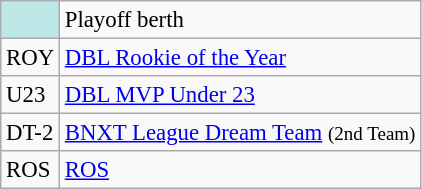<table class="wikitable" style="font-size:95%;">
<tr>
<td align="center" bgcolor="bce8e8" width=15></td>
<td>Playoff berth</td>
</tr>
<tr>
<td>ROY</td>
<td><a href='#'>DBL Rookie of the Year</a></td>
</tr>
<tr>
<td>U23</td>
<td><a href='#'>DBL MVP Under 23</a></td>
</tr>
<tr>
<td>DT-2</td>
<td><a href='#'>BNXT League Dream Team</a> <small>(2nd Team)</small></td>
</tr>
<tr>
<td>ROS</td>
<td><a href='#'>ROS</a></td>
</tr>
</table>
